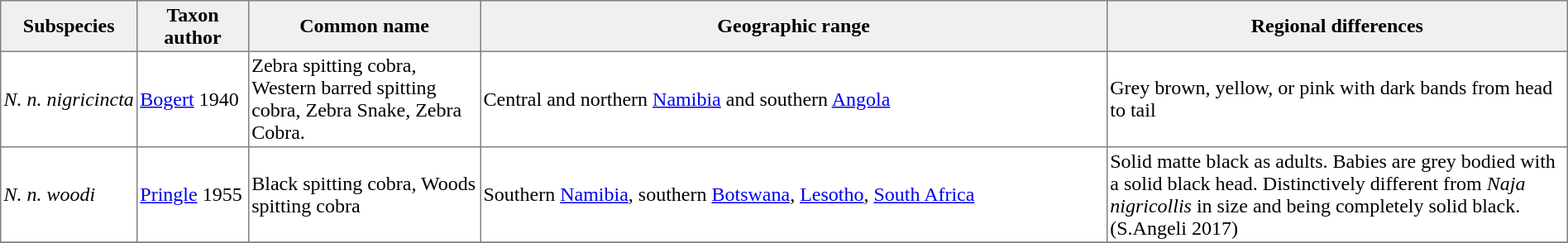<table cellspacing=0 cellpadding=2 border=1 style="border-collapse: collapse;">
<tr>
<th bgcolor="#f0f0f0">Subspecies</th>
<th bgcolor="#f0f0f0">Taxon author</th>
<th bgcolor="#f0f0f0">Common name</th>
<th bgcolor="#f0f0f0">Geographic range</th>
<th bgcolor="#f0f0f0">Regional differences</th>
</tr>
<tr>
<td><em>N. n. nigricincta</em></td>
<td><a href='#'>Bogert</a> 1940</td>
<td>Zebra spitting cobra, Western barred spitting cobra, Zebra Snake, Zebra Cobra.</td>
<td style="width:40%">Central and northern <a href='#'>Namibia</a> and southern <a href='#'>Angola</a></td>
<td>Grey brown, yellow, or pink with dark bands from head to tail</td>
</tr>
<tr>
<td><em>N. n. woodi</em></td>
<td><a href='#'>Pringle</a> 1955</td>
<td>Black spitting cobra, Woods spitting cobra</td>
<td>Southern <a href='#'>Namibia</a>, southern <a href='#'>Botswana</a>, <a href='#'>Lesotho</a>, <a href='#'>South Africa</a></td>
<td>Solid matte black as adults. Babies are grey bodied with a solid black head. Distinctively different from <em>Naja nigricollis</em> in size and being completely solid black. (S.Angeli 2017)</td>
</tr>
<tr>
</tr>
</table>
